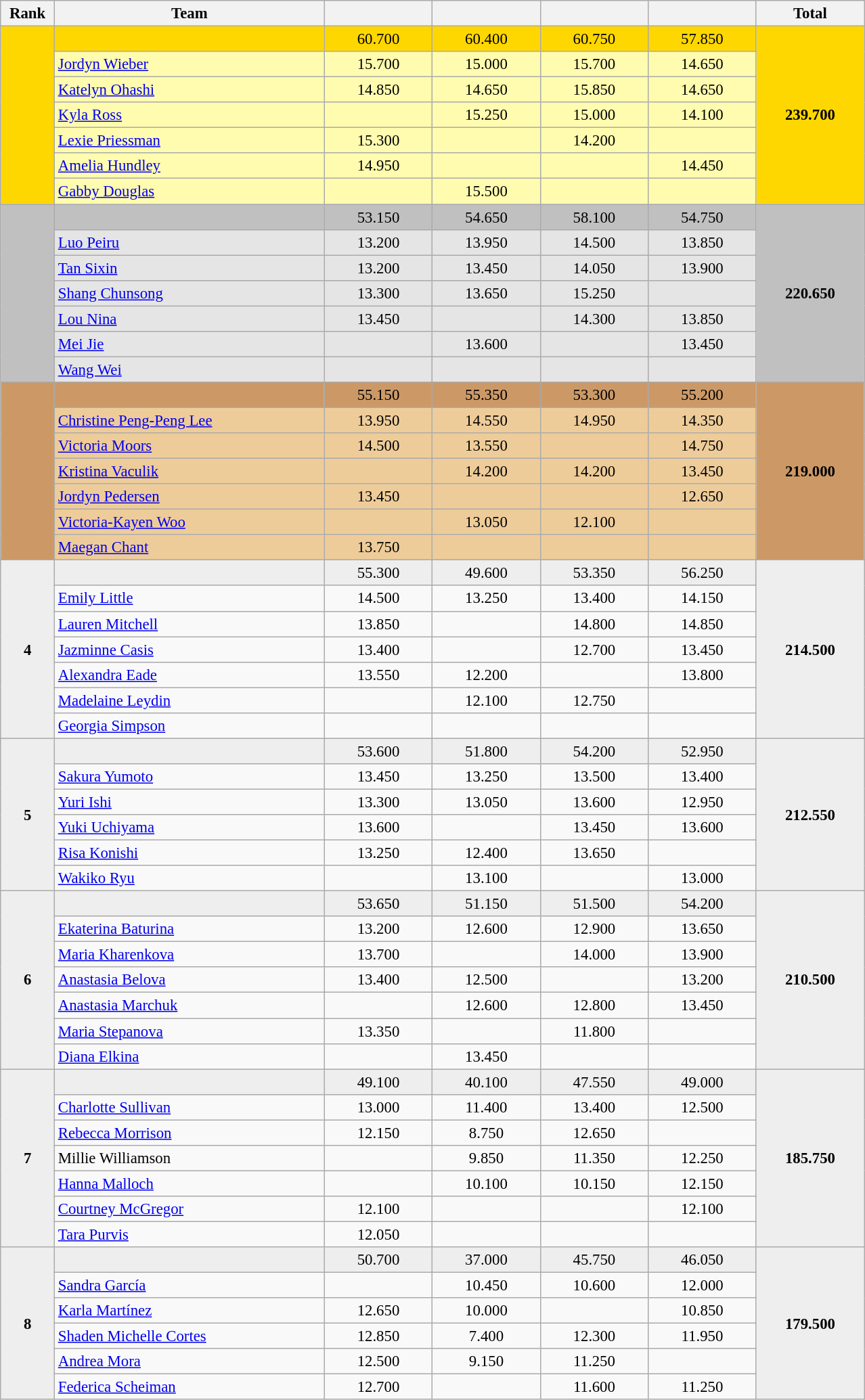<table class="wikitable" style="text-align:center; font-size:95%">
<tr>
<th width="5%">Rank</th>
<th width="25%">Team</th>
<th width="10%"></th>
<th width="10%"></th>
<th width="10%"></th>
<th width="10%"></th>
<th width="10%">Total</th>
</tr>
<tr bgcolor=gold>
<td rowspan=7></td>
<td align="left"><strong></strong></td>
<td>60.700</td>
<td>60.400</td>
<td>60.750</td>
<td>57.850</td>
<td rowspan=7><strong>239.700</strong></td>
</tr>
<tr bgcolor=fffcaf>
<td align="left"><a href='#'>Jordyn Wieber</a></td>
<td>15.700</td>
<td>15.000</td>
<td>15.700</td>
<td>14.650</td>
</tr>
<tr bgcolor=fffcaf>
<td align="left"><a href='#'>Katelyn Ohashi</a></td>
<td>14.850</td>
<td>14.650</td>
<td>15.850</td>
<td>14.650</td>
</tr>
<tr bgcolor=fffcaf>
<td align="left"><a href='#'>Kyla Ross</a></td>
<td></td>
<td>15.250</td>
<td>15.000</td>
<td>14.100</td>
</tr>
<tr bgcolor=fffcaf>
<td align="left"><a href='#'>Lexie Priessman</a></td>
<td>15.300</td>
<td></td>
<td>14.200</td>
<td></td>
</tr>
<tr bgcolor=fffcaf>
<td align="left"><a href='#'>Amelia Hundley</a></td>
<td>14.950</td>
<td></td>
<td></td>
<td>14.450</td>
</tr>
<tr bgcolor=fffcaf>
<td align="left"><a href='#'>Gabby Douglas</a></td>
<td></td>
<td>15.500</td>
<td></td>
<td></td>
</tr>
<tr bgcolor=silver>
<td rowspan=7></td>
<td align="left"><strong></strong></td>
<td>53.150</td>
<td>54.650</td>
<td>58.100</td>
<td>54.750</td>
<td rowspan=7><strong>220.650</strong></td>
</tr>
<tr bgcolor=e5e5e5>
<td align="left"><a href='#'>Luo Peiru</a></td>
<td>13.200</td>
<td>13.950</td>
<td>14.500</td>
<td>13.850</td>
</tr>
<tr bgcolor=e5e5e5>
<td align="left"><a href='#'>Tan Sixin</a></td>
<td>13.200</td>
<td>13.450</td>
<td>14.050</td>
<td>13.900</td>
</tr>
<tr bgcolor=e5e5e5>
<td align="left"><a href='#'>Shang Chunsong</a></td>
<td>13.300</td>
<td>13.650</td>
<td>15.250</td>
<td></td>
</tr>
<tr bgcolor=e5e5e5>
<td align="left"><a href='#'>Lou Nina</a></td>
<td>13.450</td>
<td></td>
<td>14.300</td>
<td>13.850</td>
</tr>
<tr bgcolor=e5e5e5>
<td align="left"><a href='#'>Mei Jie</a></td>
<td></td>
<td>13.600</td>
<td></td>
<td>13.450</td>
</tr>
<tr bgcolor=e5e5e5>
<td align="left"><a href='#'>Wang Wei</a></td>
<td></td>
<td></td>
<td></td>
<td></td>
</tr>
<tr bgcolor=cc9966>
<td rowspan=7></td>
<td align="left"><strong></strong></td>
<td>55.150</td>
<td>55.350</td>
<td>53.300</td>
<td>55.200</td>
<td rowspan=7><strong>219.000</strong></td>
</tr>
<tr bgcolor=eecc99>
<td align="left"><a href='#'>Christine Peng-Peng Lee</a></td>
<td>13.950</td>
<td>14.550</td>
<td>14.950</td>
<td>14.350</td>
</tr>
<tr bgcolor=eecc99>
<td align="left"><a href='#'>Victoria Moors</a></td>
<td>14.500</td>
<td>13.550</td>
<td></td>
<td>14.750</td>
</tr>
<tr bgcolor=eecc99>
<td align="left"><a href='#'>Kristina Vaculik</a></td>
<td></td>
<td>14.200</td>
<td>14.200</td>
<td>13.450</td>
</tr>
<tr bgcolor=eecc99>
<td align="left"><a href='#'>Jordyn Pedersen</a></td>
<td>13.450</td>
<td></td>
<td></td>
<td>12.650</td>
</tr>
<tr bgcolor=eecc99>
<td align="left"><a href='#'>Victoria-Kayen Woo</a></td>
<td></td>
<td>13.050</td>
<td>12.100</td>
<td></td>
</tr>
<tr bgcolor=eecc99>
<td align="left"><a href='#'>Maegan Chant</a></td>
<td>13.750</td>
<td></td>
<td></td>
<td></td>
</tr>
<tr bgcolor=eeeeee>
<td rowspan=7><strong>4</strong></td>
<td align="left"><strong></strong></td>
<td>55.300</td>
<td>49.600</td>
<td>53.350</td>
<td>56.250</td>
<td rowspan=7><strong>214.500</strong></td>
</tr>
<tr>
<td align="left"><a href='#'>Emily Little</a></td>
<td>14.500</td>
<td>13.250</td>
<td>13.400</td>
<td>14.150</td>
</tr>
<tr>
<td align="left"><a href='#'>Lauren Mitchell</a></td>
<td>13.850</td>
<td></td>
<td>14.800</td>
<td>14.850</td>
</tr>
<tr>
<td align="left"><a href='#'>Jazminne Casis</a></td>
<td>13.400</td>
<td></td>
<td>12.700</td>
<td>13.450</td>
</tr>
<tr>
<td align="left"><a href='#'>Alexandra Eade</a></td>
<td>13.550</td>
<td>12.200</td>
<td></td>
<td>13.800</td>
</tr>
<tr>
<td align="left"><a href='#'>Madelaine Leydin</a></td>
<td></td>
<td>12.100</td>
<td>12.750</td>
<td></td>
</tr>
<tr>
<td align="left"><a href='#'>Georgia Simpson</a></td>
<td></td>
<td></td>
<td></td>
<td></td>
</tr>
<tr bgcolor=eeeeee>
<td rowspan=6><strong>5</strong></td>
<td align="left"><strong></strong></td>
<td>53.600</td>
<td>51.800</td>
<td>54.200</td>
<td>52.950</td>
<td rowspan=6><strong>212.550</strong></td>
</tr>
<tr>
<td align="left"><a href='#'>Sakura Yumoto</a></td>
<td>13.450</td>
<td>13.250</td>
<td>13.500</td>
<td>13.400</td>
</tr>
<tr>
<td align="left"><a href='#'>Yuri Ishi</a></td>
<td>13.300</td>
<td>13.050</td>
<td>13.600</td>
<td>12.950</td>
</tr>
<tr>
<td align="left"><a href='#'>Yuki Uchiyama</a></td>
<td>13.600</td>
<td></td>
<td>13.450</td>
<td>13.600</td>
</tr>
<tr>
<td align="left"><a href='#'>Risa Konishi</a></td>
<td>13.250</td>
<td>12.400</td>
<td>13.650</td>
<td></td>
</tr>
<tr>
<td align="left"><a href='#'>Wakiko Ryu</a></td>
<td></td>
<td>13.100</td>
<td></td>
<td>13.000</td>
</tr>
<tr bgcolor=eeeeee>
<td rowspan=7><strong>6</strong></td>
<td align="left"><strong></strong></td>
<td>53.650</td>
<td>51.150</td>
<td>51.500</td>
<td>54.200</td>
<td rowspan=7><strong>210.500</strong></td>
</tr>
<tr>
<td align="left"><a href='#'>Ekaterina Baturina</a></td>
<td>13.200</td>
<td>12.600</td>
<td>12.900</td>
<td>13.650</td>
</tr>
<tr>
<td align="left"><a href='#'>Maria Kharenkova</a></td>
<td>13.700</td>
<td></td>
<td>14.000</td>
<td>13.900</td>
</tr>
<tr>
<td align="left"><a href='#'>Anastasia Belova</a></td>
<td>13.400</td>
<td>12.500</td>
<td></td>
<td>13.200</td>
</tr>
<tr>
<td align="left"><a href='#'>Anastasia Marchuk</a></td>
<td></td>
<td>12.600</td>
<td>12.800</td>
<td>13.450</td>
</tr>
<tr>
<td align="left"><a href='#'>Maria Stepanova</a></td>
<td>13.350</td>
<td></td>
<td>11.800</td>
<td></td>
</tr>
<tr>
<td align="left"><a href='#'>Diana Elkina</a></td>
<td></td>
<td>13.450</td>
<td></td>
<td></td>
</tr>
<tr bgcolor=eeeeee>
<td rowspan=7><strong>7</strong></td>
<td align="left"><strong></strong></td>
<td>49.100</td>
<td>40.100</td>
<td>47.550</td>
<td>49.000</td>
<td rowspan=7><strong>185.750</strong></td>
</tr>
<tr>
<td align="left"><a href='#'>Charlotte Sullivan</a></td>
<td>13.000</td>
<td>11.400</td>
<td>13.400</td>
<td>12.500</td>
</tr>
<tr>
<td align="left"><a href='#'>Rebecca Morrison</a></td>
<td>12.150</td>
<td>8.750</td>
<td>12.650</td>
<td></td>
</tr>
<tr>
<td align="left">Millie Williamson</td>
<td></td>
<td>9.850</td>
<td>11.350</td>
<td>12.250</td>
</tr>
<tr>
<td align="left"><a href='#'>Hanna Malloch</a></td>
<td></td>
<td>10.100</td>
<td>10.150</td>
<td>12.150</td>
</tr>
<tr>
<td align="left"><a href='#'>Courtney McGregor</a></td>
<td>12.100</td>
<td></td>
<td></td>
<td>12.100</td>
</tr>
<tr>
<td align="left"><a href='#'>Tara Purvis</a></td>
<td>12.050</td>
<td></td>
<td></td>
<td></td>
</tr>
<tr bgcolor=eeeeee>
<td rowspan=6><strong>8</strong></td>
<td align="left"><strong></strong></td>
<td>50.700</td>
<td>37.000</td>
<td>45.750</td>
<td>46.050</td>
<td rowspan=6><strong>179.500</strong></td>
</tr>
<tr>
<td align="left"><a href='#'>Sandra García</a></td>
<td></td>
<td>10.450</td>
<td>10.600</td>
<td>12.000</td>
</tr>
<tr>
<td align="left"><a href='#'>Karla Martínez</a></td>
<td>12.650</td>
<td>10.000</td>
<td></td>
<td>10.850</td>
</tr>
<tr>
<td align="left"><a href='#'>Shaden Michelle Cortes</a></td>
<td>12.850</td>
<td>7.400</td>
<td>12.300</td>
<td>11.950</td>
</tr>
<tr>
<td align="left"><a href='#'>Andrea Mora</a></td>
<td>12.500</td>
<td>9.150</td>
<td>11.250</td>
<td></td>
</tr>
<tr>
<td align="left"><a href='#'>Federica Scheiman</a></td>
<td>12.700</td>
<td></td>
<td>11.600</td>
<td>11.250</td>
</tr>
</table>
